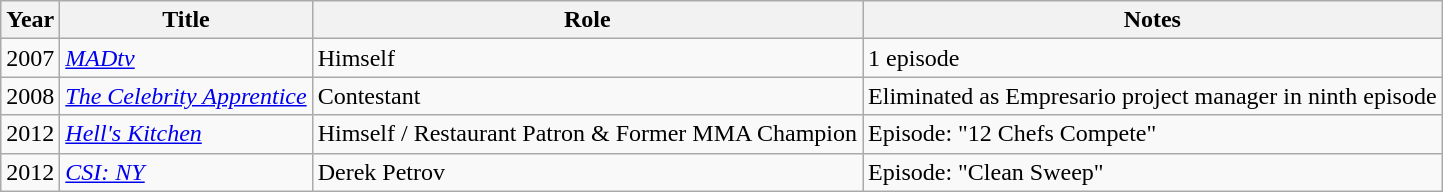<table class="wikitable plainrowheaders sortable">
<tr>
<th scope=col>Year</th>
<th scope=col>Title</th>
<th scope=col>Role</th>
<th scope=col class=sortable>Notes</th>
</tr>
<tr>
<td>2007</td>
<td><em><a href='#'>MADtv</a></em></td>
<td>Himself</td>
<td>1 episode</td>
</tr>
<tr>
<td>2008</td>
<td><em><a href='#'>The Celebrity Apprentice</a></em></td>
<td>Contestant</td>
<td>Eliminated as Empresario project manager in ninth episode</td>
</tr>
<tr>
<td>2012</td>
<td><em><a href='#'>Hell's Kitchen</a></em></td>
<td>Himself / Restaurant Patron & Former MMA Champion</td>
<td>Episode: "12 Chefs Compete" </td>
</tr>
<tr>
<td>2012</td>
<td><em><a href='#'>CSI: NY</a></em></td>
<td>Derek Petrov</td>
<td>Episode: "Clean Sweep"</td>
</tr>
</table>
